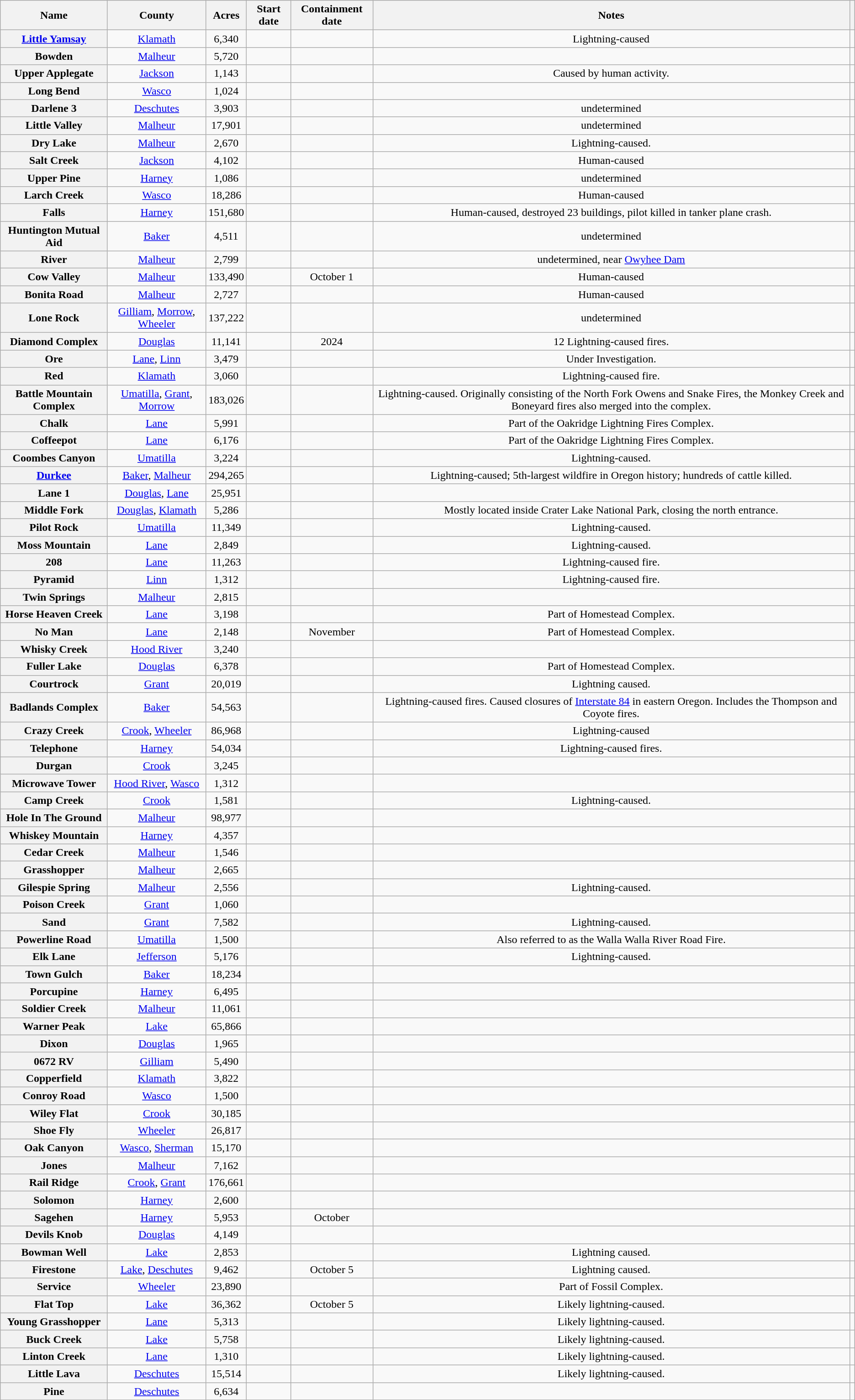<table class="wikitable sortable plainrowheaders mw-collapsible" style="text-align:center;">
<tr>
<th scope="col">Name</th>
<th scope="col">County </th>
<th scope="col">Acres</th>
<th scope="col">Start date</th>
<th scope="col">Containment date</th>
<th scope="col">Notes</th>
<th scope="col" class="unsortable"></th>
</tr>
<tr>
<th scope="row"><a href='#'>Little Yamsay</a></th>
<td><a href='#'>Klamath</a></td>
<td>6,340</td>
<td></td>
<td></td>
<td>Lightning-caused</td>
<td></td>
</tr>
<tr>
<th scope="row">Bowden</th>
<td><a href='#'>Malheur</a></td>
<td>5,720</td>
<td></td>
<td></td>
<td></td>
<td></td>
</tr>
<tr>
<th scope="row">Upper Applegate</th>
<td><a href='#'>Jackson</a></td>
<td>1,143</td>
<td></td>
<td></td>
<td>Caused by human activity.</td>
<td></td>
</tr>
<tr>
<th scope="row">Long Bend</th>
<td><a href='#'>Wasco</a></td>
<td>1,024</td>
<td></td>
<td></td>
<td></td>
<td></td>
</tr>
<tr>
<th scope="row">Darlene 3</th>
<td><a href='#'>Deschutes</a></td>
<td>3,903</td>
<td></td>
<td></td>
<td>undetermined</td>
<td></td>
</tr>
<tr>
<th scope="row">Little Valley</th>
<td><a href='#'>Malheur</a></td>
<td>17,901</td>
<td></td>
<td></td>
<td>undetermined</td>
<td></td>
</tr>
<tr>
<th scope="row">Dry Lake</th>
<td><a href='#'>Malheur</a></td>
<td>2,670</td>
<td></td>
<td></td>
<td>Lightning-caused.</td>
<td></td>
</tr>
<tr>
<th scope="row">Salt Creek</th>
<td><a href='#'>Jackson</a></td>
<td>4,102</td>
<td></td>
<td></td>
<td>Human-caused</td>
<td></td>
</tr>
<tr>
<th scope="row">Upper Pine</th>
<td><a href='#'>Harney</a></td>
<td>1,086</td>
<td></td>
<td></td>
<td>undetermined</td>
<td></td>
</tr>
<tr>
<th scope="row">Larch Creek</th>
<td><a href='#'>Wasco</a></td>
<td>18,286</td>
<td></td>
<td></td>
<td>Human-caused</td>
<td></td>
</tr>
<tr>
<th scope="row">Falls</th>
<td><a href='#'>Harney</a></td>
<td>151,680</td>
<td></td>
<td></td>
<td>Human-caused, destroyed 23 buildings, pilot killed in tanker plane crash.</td>
<td></td>
</tr>
<tr>
<th scope="row">Huntington Mutual Aid</th>
<td><a href='#'>Baker</a></td>
<td>4,511</td>
<td></td>
<td></td>
<td>undetermined</td>
<td></td>
</tr>
<tr>
<th scope="row">River</th>
<td><a href='#'>Malheur</a></td>
<td>2,799</td>
<td></td>
<td></td>
<td>undetermined, near <a href='#'>Owyhee Dam</a></td>
<td></td>
</tr>
<tr>
<th scope="row">Cow Valley</th>
<td><a href='#'>Malheur</a></td>
<td>133,490</td>
<td></td>
<td>October 1</td>
<td>Human-caused</td>
<td></td>
</tr>
<tr>
<th scope="row">Bonita Road</th>
<td><a href='#'>Malheur</a></td>
<td>2,727</td>
<td></td>
<td></td>
<td>Human-caused</td>
<td></td>
</tr>
<tr>
<th scope="row">Lone Rock</th>
<td><a href='#'>Gilliam</a>, <a href='#'>Morrow</a>, <a href='#'>Wheeler</a></td>
<td>137,222</td>
<td></td>
<td></td>
<td>undetermined</td>
<td></td>
</tr>
<tr>
<th scope="row">Diamond Complex</th>
<td><a href='#'>Douglas</a></td>
<td>11,141</td>
<td></td>
<td>2024</td>
<td>12 Lightning-caused fires.</td>
<td></td>
</tr>
<tr>
<th scope="row">Ore</th>
<td><a href='#'>Lane</a>, <a href='#'>Linn</a></td>
<td>3,479</td>
<td></td>
<td></td>
<td>Under Investigation.</td>
<td></td>
</tr>
<tr>
<th scope="row">Red</th>
<td><a href='#'>Klamath</a></td>
<td>3,060</td>
<td></td>
<td></td>
<td>Lightning-caused fire.</td>
<td></td>
</tr>
<tr>
<th scope="row">Battle Mountain Complex</th>
<td><a href='#'>Umatilla</a>, <a href='#'>Grant</a>, <a href='#'>Morrow</a></td>
<td>183,026</td>
<td></td>
<td></td>
<td>Lightning-caused. Originally consisting of the North Fork Owens and Snake Fires, the Monkey Creek and Boneyard fires also merged into the complex.</td>
<td></td>
</tr>
<tr>
<th scope="row">Chalk</th>
<td><a href='#'>Lane</a></td>
<td>5,991</td>
<td></td>
<td></td>
<td>Part of the Oakridge Lightning Fires Complex.</td>
<td></td>
</tr>
<tr>
<th scope="row">Coffeepot</th>
<td><a href='#'>Lane</a></td>
<td>6,176</td>
<td></td>
<td></td>
<td>Part of the Oakridge Lightning Fires Complex.</td>
<td></td>
</tr>
<tr>
<th scope="row">Coombes Canyon</th>
<td><a href='#'>Umatilla</a></td>
<td>3,224</td>
<td></td>
<td></td>
<td>Lightning-caused.</td>
<td></td>
</tr>
<tr>
<th scope="row"><a href='#'>Durkee</a></th>
<td><a href='#'>Baker</a>, <a href='#'>Malheur</a></td>
<td>294,265</td>
<td></td>
<td></td>
<td>Lightning-caused; 5th-largest wildfire in Oregon history; hundreds of cattle killed.</td>
<td></td>
</tr>
<tr>
<th scope="row">Lane 1</th>
<td><a href='#'>Douglas</a>, <a href='#'>Lane</a></td>
<td>25,951</td>
<td></td>
<td></td>
<td></td>
<td></td>
</tr>
<tr>
<th scope="row">Middle Fork</th>
<td><a href='#'>Douglas</a>, <a href='#'>Klamath</a></td>
<td>5,286</td>
<td></td>
<td></td>
<td>Mostly located inside Crater Lake National Park, closing the north entrance.</td>
<td></td>
</tr>
<tr>
<th scope="row">Pilot Rock</th>
<td><a href='#'>Umatilla</a></td>
<td>11,349</td>
<td></td>
<td></td>
<td>Lightning-caused.</td>
<td></td>
</tr>
<tr>
<th scope="row">Moss Mountain</th>
<td><a href='#'>Lane</a></td>
<td>2,849</td>
<td></td>
<td></td>
<td>Lightning-caused.</td>
<td></td>
</tr>
<tr>
<th scope="row">208</th>
<td><a href='#'>Lane</a></td>
<td>11,263</td>
<td></td>
<td></td>
<td>Lightning-caused fire.</td>
<td></td>
</tr>
<tr>
<th scope="row">Pyramid</th>
<td><a href='#'>Linn</a></td>
<td>1,312</td>
<td></td>
<td></td>
<td>Lightning-caused fire.</td>
<td></td>
</tr>
<tr>
<th scope="row">Twin Springs</th>
<td><a href='#'>Malheur</a></td>
<td>2,815</td>
<td></td>
<td></td>
<td></td>
<td></td>
</tr>
<tr>
<th scope="row">Horse Heaven Creek</th>
<td><a href='#'>Lane</a></td>
<td>3,198</td>
<td></td>
<td></td>
<td>Part of Homestead Complex.</td>
<td></td>
</tr>
<tr>
<th scope="row">No Man</th>
<td><a href='#'>Lane</a></td>
<td>2,148</td>
<td></td>
<td>November</td>
<td>Part of Homestead Complex.</td>
<td></td>
</tr>
<tr>
<th scope="row">Whisky Creek</th>
<td><a href='#'>Hood River</a></td>
<td>3,240</td>
<td></td>
<td></td>
<td></td>
<td></td>
</tr>
<tr>
<th scope="row">Fuller Lake</th>
<td><a href='#'>Douglas</a></td>
<td>6,378</td>
<td></td>
<td></td>
<td>Part of Homestead Complex.</td>
<td></td>
</tr>
<tr>
<th scope="row">Courtrock</th>
<td><a href='#'>Grant</a></td>
<td>20,019</td>
<td></td>
<td></td>
<td>Lightning caused.</td>
<td></td>
</tr>
<tr>
<th scope="row">Badlands Complex</th>
<td><a href='#'>Baker</a></td>
<td>54,563</td>
<td></td>
<td></td>
<td>Lightning-caused fires. Caused closures of <a href='#'>Interstate 84</a> in eastern Oregon. Includes the Thompson and Coyote fires.</td>
<td></td>
</tr>
<tr>
<th scope="row">Crazy Creek</th>
<td><a href='#'>Crook</a>, <a href='#'>Wheeler</a></td>
<td>86,968</td>
<td></td>
<td></td>
<td>Lightning-caused</td>
<td></td>
</tr>
<tr>
<th scope="row">Telephone</th>
<td><a href='#'>Harney</a></td>
<td>54,034</td>
<td></td>
<td></td>
<td>Lightning-caused fires.</td>
<td></td>
</tr>
<tr>
<th scope="row">Durgan</th>
<td><a href='#'>Crook</a></td>
<td>3,245</td>
<td></td>
<td></td>
<td></td>
<td></td>
</tr>
<tr>
<th scope="row">Microwave Tower</th>
<td><a href='#'>Hood River</a>, <a href='#'>Wasco</a></td>
<td>1,312</td>
<td></td>
<td></td>
<td></td>
<td></td>
</tr>
<tr>
<th scope="row">Camp Creek</th>
<td><a href='#'>Crook</a></td>
<td>1,581</td>
<td></td>
<td></td>
<td>Lightning-caused.</td>
<td></td>
</tr>
<tr>
<th scope="row">Hole In The Ground</th>
<td><a href='#'>Malheur</a></td>
<td>98,977</td>
<td></td>
<td></td>
<td></td>
<td></td>
</tr>
<tr>
<th scope="row">Whiskey Mountain</th>
<td><a href='#'>Harney</a></td>
<td>4,357</td>
<td></td>
<td></td>
<td></td>
<td></td>
</tr>
<tr>
<th scope="row">Cedar Creek</th>
<td><a href='#'>Malheur</a></td>
<td>1,546</td>
<td></td>
<td></td>
<td></td>
<td></td>
</tr>
<tr>
<th scope="row">Grasshopper</th>
<td><a href='#'>Malheur</a></td>
<td>2,665</td>
<td></td>
<td></td>
<td></td>
<td></td>
</tr>
<tr>
<th scope="row">Gilespie Spring</th>
<td><a href='#'>Malheur</a></td>
<td>2,556</td>
<td></td>
<td></td>
<td>Lightning-caused.</td>
<td></td>
</tr>
<tr>
<th scope="row">Poison Creek</th>
<td><a href='#'>Grant</a></td>
<td>1,060</td>
<td></td>
<td></td>
<td></td>
<td></td>
</tr>
<tr>
<th scope="row">Sand</th>
<td><a href='#'>Grant</a></td>
<td>7,582</td>
<td></td>
<td></td>
<td>Lightning-caused.</td>
<td></td>
</tr>
<tr>
<th scope="row">Powerline Road</th>
<td><a href='#'>Umatilla</a></td>
<td>1,500</td>
<td></td>
<td></td>
<td>Also referred to as the Walla Walla River Road Fire.</td>
<td></td>
</tr>
<tr>
<th scope="row">Elk Lane</th>
<td><a href='#'>Jefferson</a></td>
<td>5,176</td>
<td></td>
<td></td>
<td>Lightning-caused.</td>
<td></td>
</tr>
<tr>
<th scope="row">Town Gulch</th>
<td><a href='#'>Baker</a></td>
<td>18,234</td>
<td></td>
<td></td>
<td></td>
<td></td>
</tr>
<tr>
<th scope="row">Porcupine</th>
<td><a href='#'>Harney</a></td>
<td>6,495</td>
<td></td>
<td></td>
<td></td>
<td></td>
</tr>
<tr>
<th scope="row">Soldier Creek</th>
<td><a href='#'>Malheur</a></td>
<td>11,061</td>
<td></td>
<td></td>
<td></td>
<td></td>
</tr>
<tr>
<th scope="row">Warner Peak</th>
<td><a href='#'>Lake</a></td>
<td>65,866</td>
<td></td>
<td></td>
<td></td>
<td></td>
</tr>
<tr>
<th scope="row">Dixon</th>
<td><a href='#'>Douglas</a></td>
<td>1,965</td>
<td></td>
<td></td>
<td></td>
<td></td>
</tr>
<tr>
<th scope="row">0672 RV</th>
<td><a href='#'>Gilliam</a></td>
<td>5,490</td>
<td></td>
<td></td>
<td></td>
<td></td>
</tr>
<tr>
<th scope="row">Copperfield</th>
<td><a href='#'>Klamath</a></td>
<td>3,822</td>
<td></td>
<td></td>
<td></td>
<td></td>
</tr>
<tr>
<th scope="row">Conroy Road</th>
<td><a href='#'>Wasco</a></td>
<td>1,500</td>
<td></td>
<td></td>
<td></td>
<td></td>
</tr>
<tr>
<th scope="row">Wiley Flat</th>
<td><a href='#'>Crook</a></td>
<td>30,185</td>
<td></td>
<td></td>
<td></td>
<td></td>
</tr>
<tr>
<th scope="row">Shoe Fly</th>
<td><a href='#'>Wheeler</a></td>
<td>26,817</td>
<td></td>
<td></td>
<td></td>
<td></td>
</tr>
<tr>
<th scope="row">Oak Canyon</th>
<td><a href='#'>Wasco</a>, <a href='#'>Sherman</a></td>
<td>15,170</td>
<td></td>
<td></td>
<td></td>
<td></td>
</tr>
<tr>
<th scope="row">Jones</th>
<td><a href='#'>Malheur</a></td>
<td>7,162</td>
<td></td>
<td></td>
<td></td>
<td></td>
</tr>
<tr>
<th scope="row">Rail Ridge</th>
<td><a href='#'>Crook</a>, <a href='#'>Grant</a></td>
<td>176,661</td>
<td></td>
<td></td>
<td></td>
<td></td>
</tr>
<tr>
<th scope="row">Solomon</th>
<td><a href='#'>Harney</a></td>
<td>2,600</td>
<td></td>
<td></td>
<td></td>
<td></td>
</tr>
<tr>
<th scope="row">Sagehen</th>
<td><a href='#'>Harney</a></td>
<td>5,953</td>
<td></td>
<td>October</td>
<td></td>
<td></td>
</tr>
<tr>
<th scope="row">Devils Knob</th>
<td><a href='#'>Douglas</a></td>
<td>4,149</td>
<td></td>
<td></td>
<td></td>
<td></td>
</tr>
<tr>
<th scope="row">Bowman Well</th>
<td><a href='#'>Lake</a></td>
<td>2,853</td>
<td></td>
<td></td>
<td>Lightning caused.</td>
<td></td>
</tr>
<tr>
<th scope="row">Firestone</th>
<td><a href='#'>Lake</a>, <a href='#'>Deschutes</a></td>
<td>9,462</td>
<td></td>
<td>October 5</td>
<td>Lightning caused.</td>
<td></td>
</tr>
<tr>
<th scope="row">Service</th>
<td><a href='#'>Wheeler</a></td>
<td>23,890</td>
<td></td>
<td></td>
<td>Part of Fossil Complex.</td>
<td></td>
</tr>
<tr>
<th scope="row">Flat Top</th>
<td><a href='#'>Lake</a></td>
<td>36,362</td>
<td></td>
<td>October 5</td>
<td>Likely lightning-caused.</td>
<td></td>
</tr>
<tr>
<th scope="row">Young Grasshopper</th>
<td><a href='#'>Lane</a></td>
<td>5,313</td>
<td></td>
<td></td>
<td>Likely lightning-caused.</td>
<td></td>
</tr>
<tr>
<th scope="row">Buck Creek</th>
<td><a href='#'>Lake</a></td>
<td>5,758</td>
<td></td>
<td></td>
<td>Likely lightning-caused.</td>
<td></td>
</tr>
<tr>
<th scope="row">Linton Creek</th>
<td><a href='#'>Lane</a></td>
<td>1,310</td>
<td></td>
<td></td>
<td>Likely lightning-caused.</td>
<td></td>
</tr>
<tr>
<th scope="row">Little Lava</th>
<td><a href='#'>Deschutes</a></td>
<td>15,514</td>
<td></td>
<td></td>
<td>Likely lightning-caused.</td>
<td></td>
</tr>
<tr>
<th scope="row">Pine</th>
<td><a href='#'>Deschutes</a></td>
<td>6,634</td>
<td></td>
<td></td>
<td></td>
<td></td>
</tr>
</table>
